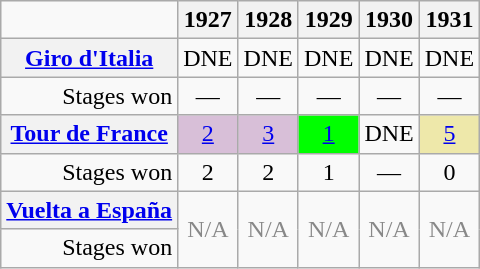<table class="wikitable">
<tr>
<td></td>
<th scope="col">1927</th>
<th scope="col">1928</th>
<th scope="col">1929</th>
<th scope="col">1930</th>
<th scope="col">1931</th>
</tr>
<tr>
<th><a href='#'>Giro d'Italia</a></th>
<td align="center">DNE</td>
<td align="center">DNE</td>
<td align="center">DNE</td>
<td align="center">DNE</td>
<td align="center">DNE</td>
</tr>
<tr>
<td align="right">Stages won</td>
<td align="center">—</td>
<td align="center">—</td>
<td align="center">—</td>
<td align="center">—</td>
<td align="center">—</td>
</tr>
<tr>
<th><a href='#'>Tour de France</a></th>
<td align="center" style="background:#D8BFD8;"><a href='#'>2</a></td>
<td align="center" style="background:#D8BFD8;"><a href='#'>3</a></td>
<td align="center" style="background:#00ff00;"><a href='#'>1</a></td>
<td align="center">DNE</td>
<td align="center" style="background:#EEE8AA;"><a href='#'>5</a></td>
</tr>
<tr>
<td align="right">Stages won</td>
<td align="center">2</td>
<td align="center">2</td>
<td align="center">1</td>
<td align="center">—</td>
<td align="center">0</td>
</tr>
<tr>
<th><a href='#'>Vuelta a España</a></th>
<td rowspan=2 align="center" style="color:#888888;">N/A</td>
<td rowspan=2 align="center" style="color:#888888;">N/A</td>
<td rowspan=2 align="center" style="color:#888888;">N/A</td>
<td rowspan=2 align="center" style="color:#888888;">N/A</td>
<td rowspan=2 align="center" style="color:#888888;">N/A</td>
</tr>
<tr>
<td align="right">Stages won</td>
</tr>
</table>
